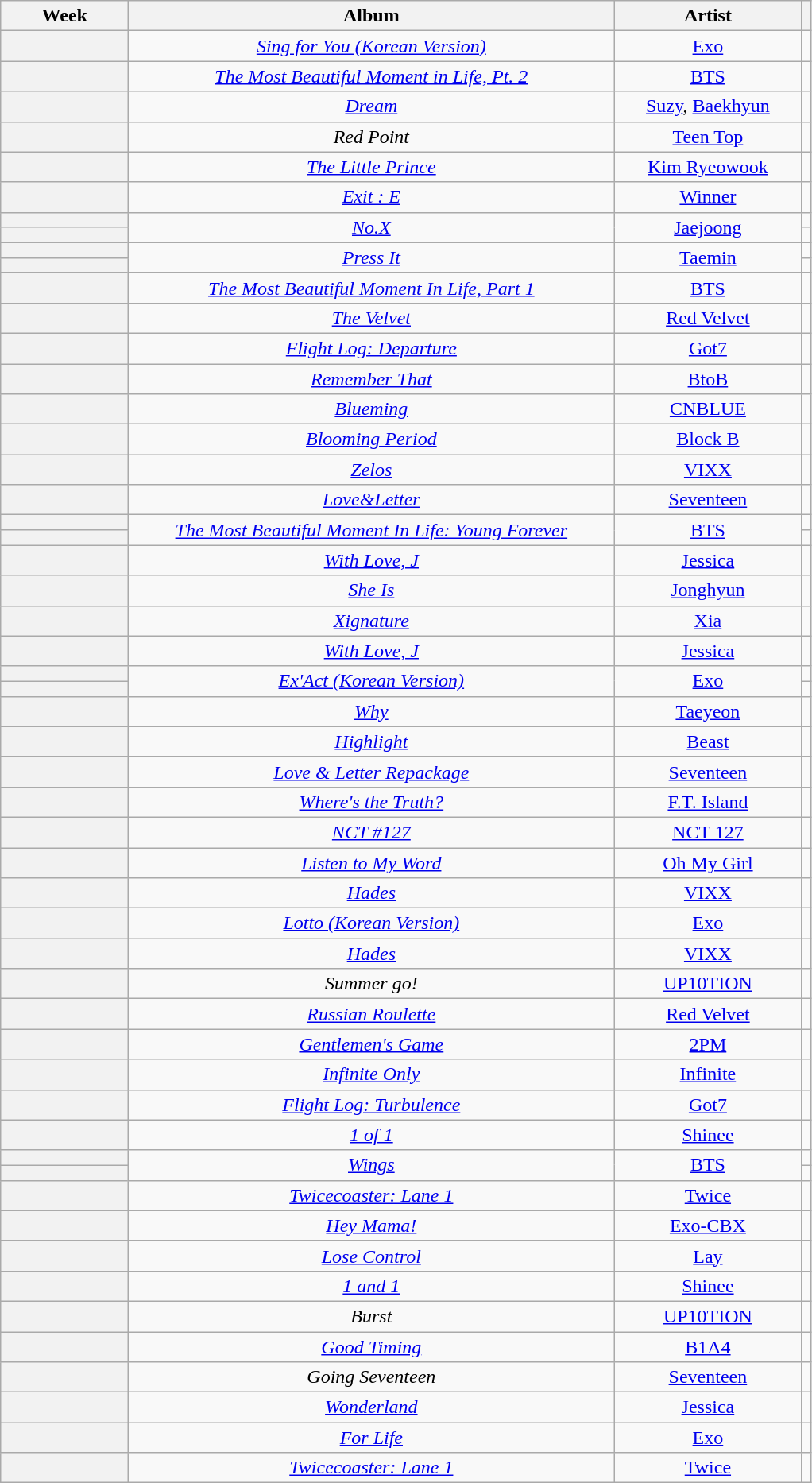<table class="wikitable plainrowheaders sortable" style="text-align:center">
<tr>
<th scope="col" width="100">Week</th>
<th scope="col" width="400">Album</th>
<th scope="col" width="150">Artist</th>
<th scope="col" class="unsortable"></th>
</tr>
<tr>
<th scope="row"></th>
<td><em><a href='#'>Sing for You (Korean Version)</a></em></td>
<td><a href='#'>Exo</a></td>
<td></td>
</tr>
<tr>
<th scope="row"></th>
<td><em><a href='#'>The Most Beautiful Moment in Life, Pt. 2</a></em></td>
<td><a href='#'>BTS</a></td>
<td></td>
</tr>
<tr>
<th scope="row"></th>
<td><em><a href='#'>Dream</a></em></td>
<td><a href='#'>Suzy</a>, <a href='#'>Baekhyun</a></td>
<td></td>
</tr>
<tr>
<th scope="row"></th>
<td><em>Red Point</em></td>
<td><a href='#'>Teen Top</a></td>
<td></td>
</tr>
<tr>
<th scope="row"></th>
<td><em><a href='#'>The Little Prince</a></em></td>
<td><a href='#'>Kim Ryeowook</a></td>
<td></td>
</tr>
<tr>
<th scope="row"></th>
<td><em><a href='#'>Exit : E</a></em></td>
<td><a href='#'>Winner</a></td>
<td></td>
</tr>
<tr>
<th scope="row"></th>
<td rowspan="2"><em><a href='#'>No.X</a></em></td>
<td rowspan="2"><a href='#'>Jaejoong</a></td>
<td></td>
</tr>
<tr>
<th scope="row"></th>
<td></td>
</tr>
<tr>
<th scope="row"></th>
<td rowspan="2"><em><a href='#'>Press It</a></em></td>
<td rowspan="2"><a href='#'>Taemin</a></td>
<td></td>
</tr>
<tr>
<th scope="row"></th>
<td></td>
</tr>
<tr>
<th scope="row"></th>
<td><em><a href='#'>The Most Beautiful Moment In Life, Part 1</a></em></td>
<td><a href='#'>BTS</a></td>
<td></td>
</tr>
<tr>
<th scope="row"></th>
<td><em><a href='#'>The Velvet</a></em></td>
<td><a href='#'>Red Velvet</a></td>
<td></td>
</tr>
<tr>
<th scope="row"></th>
<td><em><a href='#'>Flight Log: Departure</a></em></td>
<td><a href='#'>Got7</a></td>
<td></td>
</tr>
<tr>
<th scope="row"></th>
<td><em><a href='#'>Remember That</a></em></td>
<td><a href='#'>BtoB</a></td>
<td></td>
</tr>
<tr>
<th scope="row"></th>
<td><em><a href='#'>Blueming</a></em></td>
<td><a href='#'>CNBLUE</a></td>
<td></td>
</tr>
<tr>
<th scope="row"></th>
<td><em><a href='#'>Blooming Period</a></em></td>
<td><a href='#'>Block B</a></td>
<td></td>
</tr>
<tr>
<th scope="row"></th>
<td><em><a href='#'>Zelos</a></em></td>
<td><a href='#'>VIXX</a></td>
<td></td>
</tr>
<tr>
<th scope="row"></th>
<td><em><a href='#'>Love&Letter</a></em></td>
<td><a href='#'>Seventeen</a></td>
<td></td>
</tr>
<tr>
<th scope="row"></th>
<td rowspan="2"><em><a href='#'>The Most Beautiful Moment In Life: Young Forever</a></em></td>
<td rowspan="2"><a href='#'>BTS</a></td>
<td></td>
</tr>
<tr>
<th scope="row"></th>
<td></td>
</tr>
<tr>
<th scope="row"></th>
<td><em><a href='#'>With Love, J</a></em></td>
<td><a href='#'>Jessica</a></td>
<td></td>
</tr>
<tr>
<th scope="row"></th>
<td><em><a href='#'>She Is</a></em></td>
<td><a href='#'>Jonghyun</a></td>
<td></td>
</tr>
<tr>
<th scope="row"></th>
<td><em><a href='#'>Xignature</a></em></td>
<td><a href='#'>Xia</a></td>
<td></td>
</tr>
<tr>
<th scope="row"></th>
<td><em><a href='#'>With Love, J</a></em></td>
<td><a href='#'>Jessica</a></td>
<td></td>
</tr>
<tr>
<th scope="row"></th>
<td rowspan="2"><em><a href='#'>Ex'Act (Korean Version)</a></em></td>
<td rowspan="2"><a href='#'>Exo</a></td>
<td></td>
</tr>
<tr>
<th scope="row"></th>
<td></td>
</tr>
<tr>
<th scope="row"></th>
<td><em><a href='#'>Why</a></em></td>
<td><a href='#'>Taeyeon</a></td>
<td></td>
</tr>
<tr>
<th scope="row"></th>
<td><em><a href='#'>Highlight</a></em></td>
<td><a href='#'>Beast</a></td>
<td></td>
</tr>
<tr>
<th scope="row"></th>
<td><em><a href='#'>Love & Letter Repackage</a></em></td>
<td><a href='#'>Seventeen</a></td>
<td></td>
</tr>
<tr>
<th scope="row"></th>
<td><em><a href='#'>Where's the Truth?</a></em></td>
<td><a href='#'>F.T. Island</a></td>
<td></td>
</tr>
<tr>
<th scope="row"></th>
<td><em><a href='#'>NCT #127</a></em></td>
<td><a href='#'>NCT 127</a></td>
<td></td>
</tr>
<tr>
<th scope="row"></th>
<td><em><a href='#'>Listen to My Word</a></em></td>
<td><a href='#'>Oh My Girl</a></td>
<td></td>
</tr>
<tr>
<th scope="row"></th>
<td><em><a href='#'>Hades</a></em></td>
<td><a href='#'>VIXX</a></td>
<td></td>
</tr>
<tr>
<th scope="row"></th>
<td><em><a href='#'>Lotto (Korean Version)</a></em></td>
<td><a href='#'>Exo</a></td>
<td></td>
</tr>
<tr>
<th scope="row"></th>
<td><em><a href='#'>Hades</a></em></td>
<td><a href='#'>VIXX</a></td>
<td></td>
</tr>
<tr>
<th scope="row"></th>
<td><em>Summer go!</em></td>
<td><a href='#'>UP10TION</a></td>
<td></td>
</tr>
<tr>
<th scope="row"></th>
<td><em><a href='#'>Russian Roulette</a></em></td>
<td><a href='#'>Red Velvet</a></td>
<td></td>
</tr>
<tr>
<th scope="row"></th>
<td><em><a href='#'>Gentlemen's Game</a></em></td>
<td><a href='#'>2PM</a></td>
<td></td>
</tr>
<tr>
<th scope="row"></th>
<td><em><a href='#'>Infinite Only</a></em></td>
<td><a href='#'>Infinite</a></td>
<td></td>
</tr>
<tr>
<th scope="row"></th>
<td><em><a href='#'>Flight Log: Turbulence</a></em></td>
<td><a href='#'>Got7</a></td>
<td></td>
</tr>
<tr>
<th scope="row"></th>
<td><em><a href='#'>1 of 1</a></em></td>
<td><a href='#'>Shinee</a></td>
<td></td>
</tr>
<tr>
<th scope="row"></th>
<td rowspan="2"><em><a href='#'>Wings</a></em></td>
<td rowspan="2"><a href='#'>BTS</a></td>
<td></td>
</tr>
<tr>
<th scope="row"></th>
<td></td>
</tr>
<tr>
<th scope="row"></th>
<td><em><a href='#'>Twicecoaster: Lane 1</a></em></td>
<td><a href='#'>Twice</a></td>
<td></td>
</tr>
<tr>
<th scope="row"></th>
<td><em><a href='#'>Hey Mama!</a></em></td>
<td><a href='#'>Exo-CBX</a></td>
<td></td>
</tr>
<tr>
<th scope="row"></th>
<td><em><a href='#'>Lose Control</a></em></td>
<td><a href='#'>Lay</a></td>
<td></td>
</tr>
<tr>
<th scope="row"></th>
<td><em><a href='#'>1 and 1</a></em></td>
<td><a href='#'>Shinee</a></td>
<td></td>
</tr>
<tr>
<th scope="row"></th>
<td><em>Burst</em></td>
<td><a href='#'>UP10TION</a></td>
<td></td>
</tr>
<tr>
<th scope="row"></th>
<td><em><a href='#'>Good Timing</a></em></td>
<td><a href='#'>B1A4</a></td>
<td></td>
</tr>
<tr>
<th scope="row"></th>
<td><em>Going Seventeen</em></td>
<td><a href='#'>Seventeen</a></td>
<td></td>
</tr>
<tr>
<th scope="row"></th>
<td><em><a href='#'>Wonderland</a></em></td>
<td><a href='#'>Jessica</a></td>
<td></td>
</tr>
<tr>
<th scope="row"></th>
<td><em><a href='#'>For Life</a></em></td>
<td><a href='#'>Exo</a></td>
<td></td>
</tr>
<tr>
<th scope="row"></th>
<td><em><a href='#'>Twicecoaster: Lane 1</a></em></td>
<td><a href='#'>Twice</a></td>
<td></td>
</tr>
</table>
